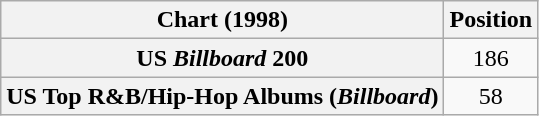<table class="wikitable sortable plainrowheaders" style="text-align:center">
<tr>
<th scope="col">Chart (1998)</th>
<th scope="col">Position</th>
</tr>
<tr>
<th scope="row">US <em>Billboard</em> 200</th>
<td>186</td>
</tr>
<tr>
<th scope="row">US Top R&B/Hip-Hop Albums (<em>Billboard</em>)</th>
<td>58</td>
</tr>
</table>
